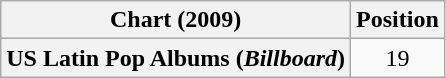<table class="wikitable plainrowheaders" style="text-align:center">
<tr>
<th scope="col">Chart (2009)</th>
<th scope="col">Position</th>
</tr>
<tr>
<th scope="row">US Latin Pop Albums (<em>Billboard</em>)</th>
<td>19</td>
</tr>
</table>
